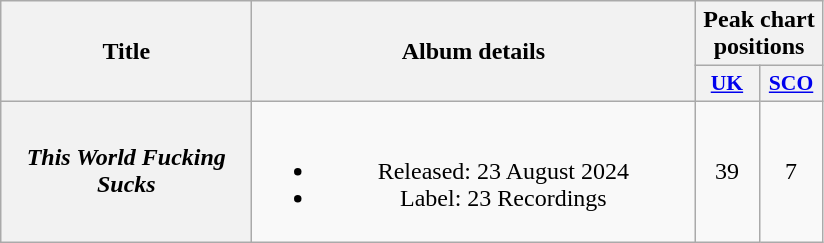<table class="wikitable plainrowheaders" style="text-align:center;">
<tr>
<th scope="col" rowspan="2" style="width:10em;">Title</th>
<th scope="col" rowspan="2" style="width:18em;">Album details</th>
<th scope="col" colspan="2">Peak chart positions</th>
</tr>
<tr>
<th scope="col" style="width:2.5em;font-size:90%;"><a href='#'>UK</a><br></th>
<th scope="col" style="width:2.5em;font-size:90%;"><a href='#'>SCO</a><br></th>
</tr>
<tr>
<th scope="row"><em>This World Fucking Sucks</em></th>
<td><br><ul><li>Released: 23 August 2024</li><li>Label: 23 Recordings</li></ul></td>
<td>39</td>
<td>7</td>
</tr>
</table>
